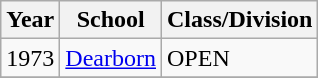<table class="wikitable">
<tr>
<th>Year</th>
<th>School</th>
<th>Class/Division</th>
</tr>
<tr>
<td>1973</td>
<td><a href='#'>Dearborn</a></td>
<td>OPEN</td>
</tr>
<tr>
</tr>
</table>
